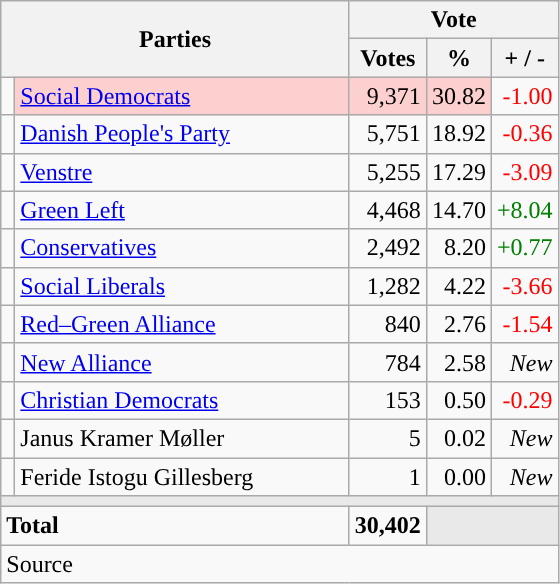<table class="wikitable" style="text-align:right;">
<tr>
<th style="text-align:centre;" rowspan="2" colspan="2" width="225">Parties</th>
<th colspan="3">Vote</th>
</tr>
<tr>
<th width="15">Votes</th>
<th width="15">%</th>
<th width="15">+ / -</th>
</tr>
<tr>
<td width="2" style="color:inherit;background:"></td>
<td bgcolor=#fbd0ce  align="left"><a href='#'>Social Democrats</a></td>
<td bgcolor=#fbd0ce>9,371</td>
<td bgcolor=#fbd0ce>30.82</td>
<td style=color:red;>-1.00</td>
</tr>
<tr>
<td width="2" style="color:inherit;background:"></td>
<td align="left"><a href='#'>Danish People's Party</a></td>
<td>5,751</td>
<td>18.92</td>
<td style=color:red;>-0.36</td>
</tr>
<tr>
<td width="2" style="color:inherit;background:"></td>
<td align="left"><a href='#'>Venstre</a></td>
<td>5,255</td>
<td>17.29</td>
<td style=color:red;>-3.09</td>
</tr>
<tr>
<td width="2" style="color:inherit;background:"></td>
<td align="left"><a href='#'>Green Left</a></td>
<td>4,468</td>
<td>14.70</td>
<td style=color:green;>+8.04</td>
</tr>
<tr>
<td width="2" style="color:inherit;background:"></td>
<td align="left"><a href='#'>Conservatives</a></td>
<td>2,492</td>
<td>8.20</td>
<td style=color:green;>+0.77</td>
</tr>
<tr>
<td width="2" style="color:inherit;background:"></td>
<td align="left"><a href='#'>Social Liberals</a></td>
<td>1,282</td>
<td>4.22</td>
<td style=color:red;>-3.66</td>
</tr>
<tr>
<td width="2" style="color:inherit;background:"></td>
<td align="left"><a href='#'>Red–Green Alliance</a></td>
<td>840</td>
<td>2.76</td>
<td style=color:red;>-1.54</td>
</tr>
<tr>
<td width="2" style="color:inherit;background:"></td>
<td align="left"><a href='#'>New Alliance</a></td>
<td>784</td>
<td>2.58</td>
<td><em>New</em></td>
</tr>
<tr>
<td width="2" style="color:inherit;background:"></td>
<td align="left"><a href='#'>Christian Democrats</a></td>
<td>153</td>
<td>0.50</td>
<td style=color:red;>-0.29</td>
</tr>
<tr>
<td width="2" style="color:inherit;background:"></td>
<td align="left">Janus Kramer Møller</td>
<td>5</td>
<td>0.02</td>
<td><em>New</em></td>
</tr>
<tr>
<td width="2" style="color:inherit;background:"></td>
<td align="left">Feride Istogu Gillesberg</td>
<td>1</td>
<td>0.00</td>
<td><em>New</em></td>
</tr>
<tr>
<td colspan="7" bgcolor="#E9E9E9"></td>
</tr>
<tr>
<td align="left" colspan="2"><strong>Total</strong></td>
<td><strong>30,402</strong></td>
<td bgcolor="#E9E9E9" colspan="2"></td>
</tr>
<tr>
<td align="left" colspan="6">Source</td>
</tr>
</table>
